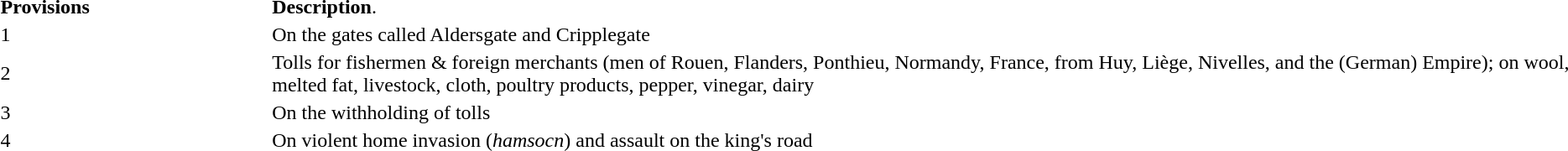<table class="table">
<tr>
<td width="17%"><strong>Provisions</strong></td>
<td width="83%"><strong>Description</strong>.</td>
</tr>
<tr>
<td>1</td>
<td>On the gates called Aldersgate and Cripplegate</td>
</tr>
<tr>
<td>2</td>
<td>Tolls for fishermen & foreign merchants (men of Rouen, Flanders, Ponthieu, Normandy, France, from Huy, Liège, Nivelles, and the (German) Empire); on wool, melted fat, livestock, cloth, poultry products, pepper, vinegar, dairy</td>
</tr>
<tr>
<td>3</td>
<td>On the withholding of tolls</td>
</tr>
<tr>
<td>4</td>
<td>On violent home invasion (<em>hamsocn</em>) and assault on the king's road</td>
</tr>
</table>
